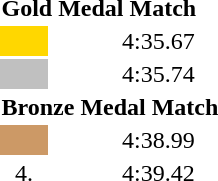<table style="text-align:center">
<tr>
<td colspan=4 align=left><strong>Gold Medal Match</strong></td>
</tr>
<tr>
<td width=30 bgcolor=gold></td>
<td align=left></td>
<td width=80>4:35.67</td>
</tr>
<tr>
<td bgcolor=silver></td>
<td align=left></td>
<td>4:35.74</td>
</tr>
<tr>
<td colspan=4 align=left><strong>Bronze Medal Match</strong></td>
</tr>
<tr>
<td bgcolor=cc9966></td>
<td align=left></td>
<td>4:38.99</td>
</tr>
<tr>
<td>4.</td>
<td align=left></td>
<td>4:39.42</td>
</tr>
</table>
